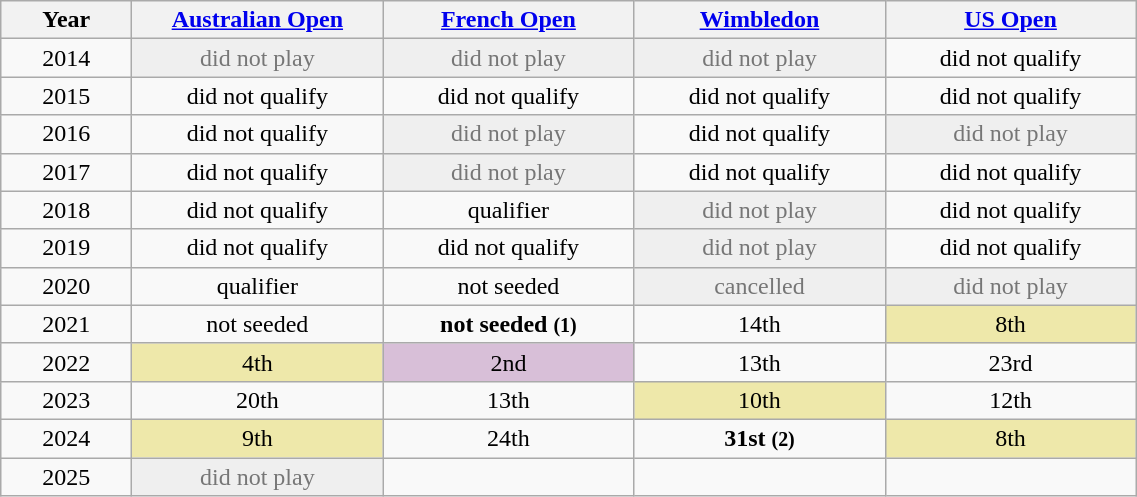<table class="wikitable" style="text-align:center">
<tr>
<th width="80">Year</th>
<th width="160"><a href='#'>Australian Open</a></th>
<th width="160"><a href='#'>French Open</a></th>
<th width="160"><a href='#'>Wimbledon</a></th>
<th width="160"><a href='#'>US Open</a></th>
</tr>
<tr>
<td>2014</td>
<td bgcolor=efefef style=color:#767676>did not play</td>
<td bgcolor=efefef style=color:#767676>did not play</td>
<td bgcolor=efefef style=color:#767676>did not play</td>
<td>did not qualify</td>
</tr>
<tr>
<td>2015</td>
<td>did not qualify</td>
<td>did not qualify</td>
<td>did not qualify</td>
<td>did not qualify</td>
</tr>
<tr>
<td>2016</td>
<td>did not qualify</td>
<td bgcolor=efefef style=color:#767676>did not play</td>
<td>did not qualify</td>
<td bgcolor=efefef style=color:#767676>did not play</td>
</tr>
<tr>
<td>2017</td>
<td>did not qualify</td>
<td bgcolor=efefef style=color:#767676>did not play</td>
<td>did not qualify</td>
<td>did not qualify</td>
</tr>
<tr>
<td>2018</td>
<td>did not qualify</td>
<td>qualifier</td>
<td bgcolor=efefef style=color:#767676>did not play</td>
<td>did not qualify</td>
</tr>
<tr>
<td>2019</td>
<td>did not qualify</td>
<td>did not qualify</td>
<td bgcolor=efefef style=color:#767676>did not play</td>
<td>did not qualify</td>
</tr>
<tr>
<td>2020</td>
<td>qualifier</td>
<td>not seeded</td>
<td bgcolor=efefef style=color:#767676>cancelled</td>
<td bgcolor=efefef style=color:#767676>did not play</td>
</tr>
<tr>
<td>2021</td>
<td>not seeded</td>
<td><strong>not seeded <small>(1)</small></strong></td>
<td>14th</td>
<td bgcolor="eee8aa">8th</td>
</tr>
<tr>
<td>2022</td>
<td bgcolor=eee8aa>4th</td>
<td bgcolor=thistle>2nd</td>
<td>13th</td>
<td>23rd</td>
</tr>
<tr>
<td>2023</td>
<td>20th</td>
<td>13th</td>
<td bgcolor=eee8aa>10th</td>
<td>12th</td>
</tr>
<tr>
<td>2024</td>
<td bgcolor=eee8aa>9th</td>
<td>24th</td>
<td><strong>31st <small>(2)</small></strong></td>
<td bgcolor=eee8aa>8th</td>
</tr>
<tr>
<td>2025</td>
<td bgcolor=efefef style=color:#767676>did not play</td>
<td></td>
<td></td>
<td></td>
</tr>
</table>
